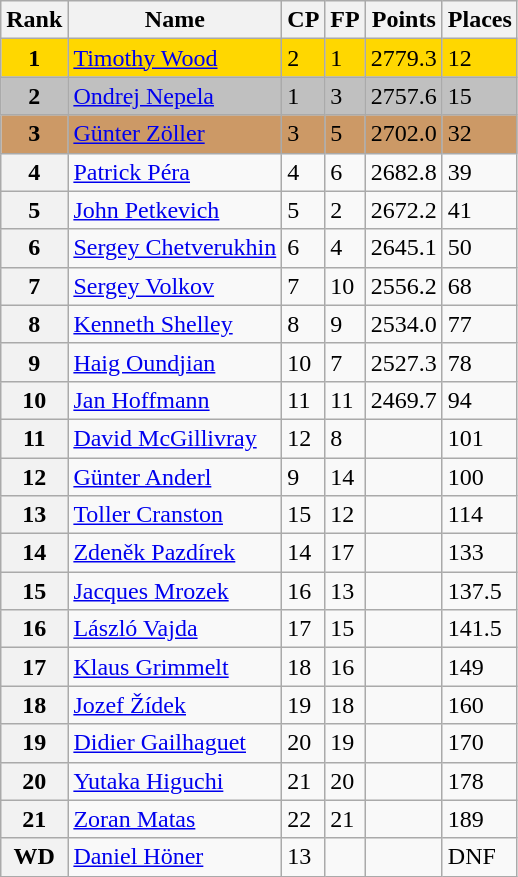<table class="wikitable">
<tr>
<th>Rank</th>
<th>Name</th>
<th>CP</th>
<th>FP</th>
<th>Points</th>
<th>Places</th>
</tr>
<tr bgcolor=gold>
<td align=center><strong>1</strong></td>
<td> <a href='#'>Timothy Wood</a></td>
<td>2</td>
<td>1</td>
<td>2779.3</td>
<td>12</td>
</tr>
<tr bgcolor=silver>
<td align=center><strong>2</strong></td>
<td> <a href='#'>Ondrej Nepela</a></td>
<td>1</td>
<td>3</td>
<td>2757.6</td>
<td>15</td>
</tr>
<tr bgcolor=cc9966>
<td align=center><strong>3</strong></td>
<td> <a href='#'>Günter Zöller</a></td>
<td>3</td>
<td>5</td>
<td>2702.0</td>
<td>32</td>
</tr>
<tr>
<th>4</th>
<td> <a href='#'>Patrick Péra</a></td>
<td>4</td>
<td>6</td>
<td>2682.8</td>
<td>39</td>
</tr>
<tr>
<th>5</th>
<td> <a href='#'>John Petkevich</a></td>
<td>5</td>
<td>2</td>
<td>2672.2</td>
<td>41</td>
</tr>
<tr>
<th>6</th>
<td> <a href='#'>Sergey Chetverukhin</a></td>
<td>6</td>
<td>4</td>
<td>2645.1</td>
<td>50</td>
</tr>
<tr>
<th>7</th>
<td> <a href='#'>Sergey Volkov</a></td>
<td>7</td>
<td>10</td>
<td>2556.2</td>
<td>68</td>
</tr>
<tr>
<th>8</th>
<td> <a href='#'>Kenneth Shelley</a></td>
<td>8</td>
<td>9</td>
<td>2534.0</td>
<td>77</td>
</tr>
<tr>
<th>9</th>
<td> <a href='#'>Haig Oundjian</a></td>
<td>10</td>
<td>7</td>
<td>2527.3</td>
<td>78</td>
</tr>
<tr>
<th>10</th>
<td> <a href='#'>Jan Hoffmann</a></td>
<td>11</td>
<td>11</td>
<td>2469.7</td>
<td>94</td>
</tr>
<tr>
<th>11</th>
<td> <a href='#'>David McGillivray</a></td>
<td>12</td>
<td>8</td>
<td></td>
<td>101</td>
</tr>
<tr>
<th>12</th>
<td> <a href='#'>Günter Anderl</a></td>
<td>9</td>
<td>14</td>
<td></td>
<td>100</td>
</tr>
<tr>
<th>13</th>
<td> <a href='#'>Toller Cranston</a></td>
<td>15</td>
<td>12</td>
<td></td>
<td>114</td>
</tr>
<tr>
<th>14</th>
<td> <a href='#'>Zdeněk Pazdírek</a></td>
<td>14</td>
<td>17</td>
<td></td>
<td>133</td>
</tr>
<tr>
<th>15</th>
<td> <a href='#'>Jacques Mrozek</a></td>
<td>16</td>
<td>13</td>
<td></td>
<td>137.5</td>
</tr>
<tr>
<th>16</th>
<td> <a href='#'>László Vajda</a></td>
<td>17</td>
<td>15</td>
<td></td>
<td>141.5</td>
</tr>
<tr>
<th>17</th>
<td> <a href='#'>Klaus Grimmelt</a></td>
<td>18</td>
<td>16</td>
<td></td>
<td>149</td>
</tr>
<tr>
<th>18</th>
<td> <a href='#'>Jozef Žídek</a></td>
<td>19</td>
<td>18</td>
<td></td>
<td>160</td>
</tr>
<tr>
<th>19</th>
<td> <a href='#'>Didier Gailhaguet</a></td>
<td>20</td>
<td>19</td>
<td></td>
<td>170</td>
</tr>
<tr>
<th>20</th>
<td> <a href='#'>Yutaka Higuchi</a></td>
<td>21</td>
<td>20</td>
<td></td>
<td>178</td>
</tr>
<tr>
<th>21</th>
<td> <a href='#'>Zoran Matas</a></td>
<td>22</td>
<td>21</td>
<td></td>
<td>189</td>
</tr>
<tr>
<th>WD</th>
<td> <a href='#'>Daniel Höner</a></td>
<td>13</td>
<td></td>
<td></td>
<td>DNF</td>
</tr>
</table>
